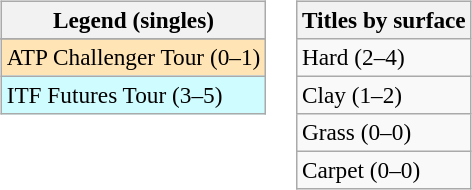<table>
<tr valign=top>
<td><br><table class=wikitable style=font-size:97%>
<tr>
<th>Legend (singles)</th>
</tr>
<tr bgcolor=e5d1cb>
</tr>
<tr bgcolor=moccasin>
<td>ATP Challenger Tour (0–1)</td>
</tr>
<tr bgcolor=cffcff>
<td>ITF Futures Tour (3–5)</td>
</tr>
</table>
</td>
<td><br><table class=wikitable style=font-size:97%>
<tr>
<th>Titles by surface</th>
</tr>
<tr>
<td>Hard (2–4)</td>
</tr>
<tr>
<td>Clay (1–2)</td>
</tr>
<tr>
<td>Grass (0–0)</td>
</tr>
<tr>
<td>Carpet (0–0)</td>
</tr>
</table>
</td>
</tr>
</table>
